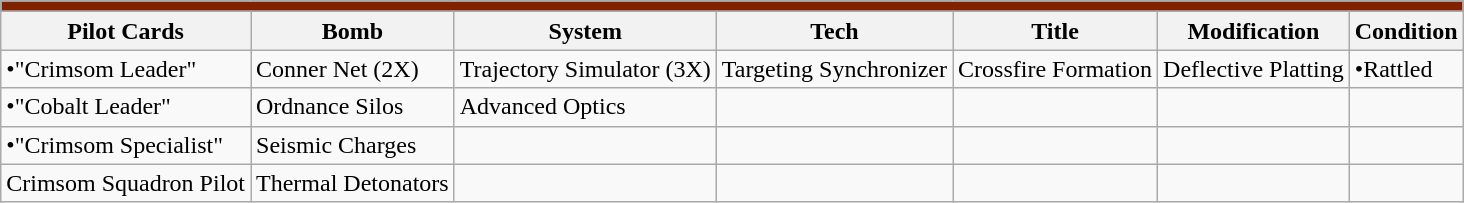<table class="wikitable sortable">
<tr style="background:#802200;">
<td colspan="8"></td>
</tr>
<tr style="background:#f0f0f0;">
</tr>
<tr>
<th>Pilot Cards</th>
<th>Bomb</th>
<th>System</th>
<th>Tech</th>
<th>Title</th>
<th>Modification</th>
<th>Condition</th>
</tr>
<tr>
<td>•"Crimsom Leader"</td>
<td>Conner Net (2X)</td>
<td>Trajectory Simulator (3X)</td>
<td>Targeting Synchronizer</td>
<td>Crossfire Formation</td>
<td>Deflective Platting</td>
<td>•Rattled</td>
</tr>
<tr>
<td>•"Cobalt Leader"</td>
<td>Ordnance Silos</td>
<td>Advanced Optics</td>
<td></td>
<td></td>
<td></td>
<td></td>
</tr>
<tr>
<td>•"Crimsom Specialist"</td>
<td>Seismic Charges</td>
<td></td>
<td></td>
<td></td>
<td></td>
<td></td>
</tr>
<tr>
<td>Crimsom Squadron Pilot</td>
<td>Thermal Detonators</td>
<td></td>
<td></td>
<td></td>
<td></td>
<td></td>
</tr>
</table>
